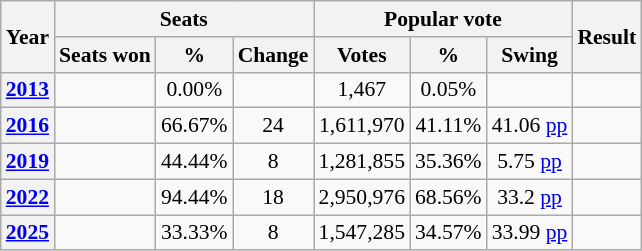<table class="wikitable" style="text-align:center; font-size:90%">
<tr>
<th rowspan="2">Year</th>
<th colspan="3">Seats</th>
<th colspan="3">Popular vote</th>
<th rowspan="2">Result</th>
</tr>
<tr>
<th>Seats won</th>
<th>%</th>
<th>Change</th>
<th>Votes</th>
<th>%</th>
<th>Swing</th>
</tr>
<tr>
<th><a href='#'>2013</a></th>
<td></td>
<td>0.00%</td>
<td></td>
<td>1,467</td>
<td>0.05%</td>
<td></td>
<td></td>
</tr>
<tr>
<th><a href='#'>2016</a></th>
<td></td>
<td>66.67%</td>
<td> 24</td>
<td>1,611,970</td>
<td>41.11%</td>
<td> 41.06 <a href='#'>pp</a></td>
<td></td>
</tr>
<tr>
<th><a href='#'>2019</a></th>
<td></td>
<td>44.44%</td>
<td> 8</td>
<td>1,281,855</td>
<td>35.36%</td>
<td> 5.75 <a href='#'>pp</a></td>
<td></td>
</tr>
<tr>
<th><a href='#'>2022</a></th>
<td></td>
<td>94.44%</td>
<td> 18</td>
<td>2,950,976</td>
<td>68.56%</td>
<td> 33.2 <a href='#'>pp</a></td>
<td></td>
</tr>
<tr>
<th><a href='#'>2025</a></th>
<td></td>
<td>33.33%</td>
<td> 8</td>
<td>1,547,285</td>
<td>34.57%</td>
<td> 33.99 <a href='#'>pp</a></td>
<td></td>
</tr>
</table>
